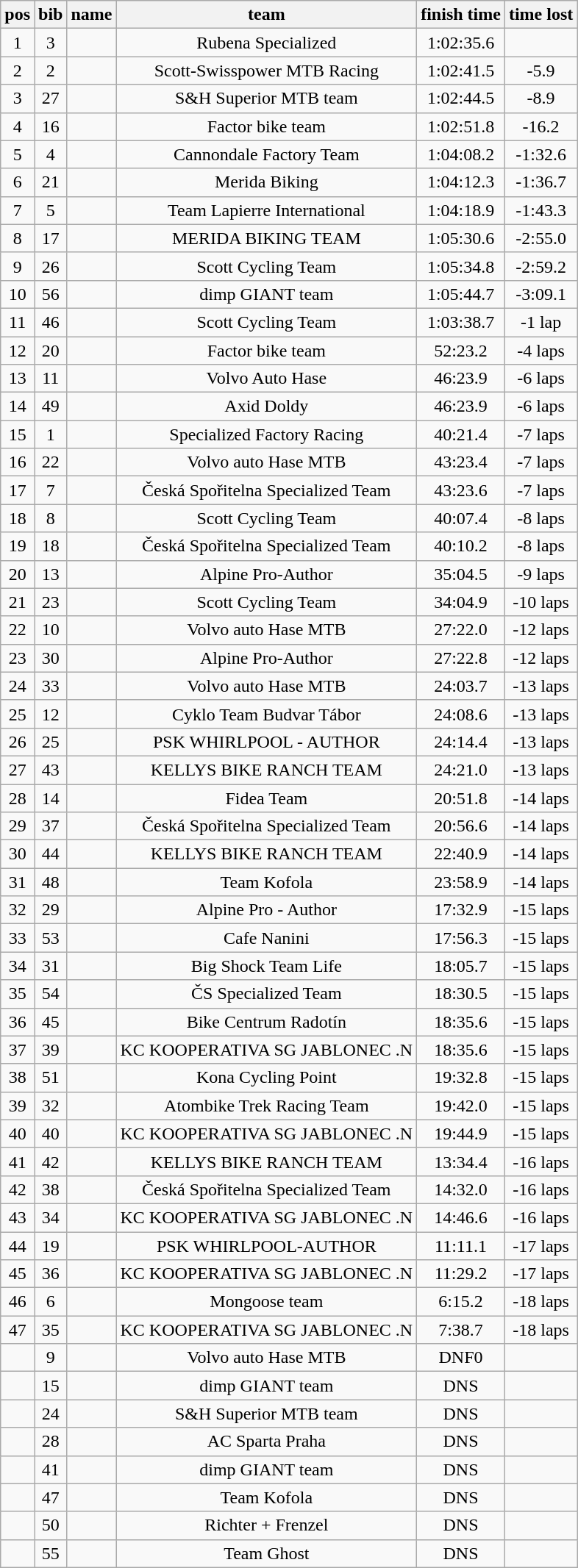<table class="wikitable" border="1" style="text-align:center">
<tr>
<th>pos</th>
<th>bib</th>
<th>name</th>
<th>team</th>
<th>finish time</th>
<th>time lost</th>
</tr>
<tr>
<td>1</td>
<td>3</td>
<td align=left></td>
<td>Rubena Specialized</td>
<td>1:02:35.6</td>
<td></td>
</tr>
<tr>
<td>2</td>
<td>2</td>
<td align=left></td>
<td>Scott-Swisspower MTB Racing</td>
<td>1:02:41.5</td>
<td>-5.9</td>
</tr>
<tr>
<td>3</td>
<td>27</td>
<td align=left></td>
<td>S&H Superior MTB team</td>
<td>1:02:44.5</td>
<td>-8.9</td>
</tr>
<tr>
<td>4</td>
<td>16</td>
<td align=left></td>
<td>Factor bike team</td>
<td>1:02:51.8</td>
<td>-16.2</td>
</tr>
<tr>
<td>5</td>
<td>4</td>
<td align=left></td>
<td>Cannondale Factory Team</td>
<td>1:04:08.2</td>
<td>-1:32.6</td>
</tr>
<tr>
<td>6</td>
<td>21</td>
<td align=left></td>
<td>Merida Biking</td>
<td>1:04:12.3</td>
<td>-1:36.7</td>
</tr>
<tr>
<td>7</td>
<td>5</td>
<td align=left></td>
<td>Team Lapierre International</td>
<td>1:04:18.9</td>
<td>-1:43.3</td>
</tr>
<tr>
<td>8</td>
<td>17</td>
<td align=left></td>
<td>MERIDA BIKING TEAM</td>
<td>1:05:30.6</td>
<td>-2:55.0</td>
</tr>
<tr>
<td>9</td>
<td>26</td>
<td align=left></td>
<td>Scott Cycling Team</td>
<td>1:05:34.8</td>
<td>-2:59.2</td>
</tr>
<tr>
<td>10</td>
<td>56</td>
<td align=left></td>
<td>dimp GIANT team</td>
<td>1:05:44.7</td>
<td>-3:09.1</td>
</tr>
<tr>
<td>11</td>
<td>46</td>
<td align=left></td>
<td>Scott Cycling Team</td>
<td>1:03:38.7</td>
<td>-1 lap</td>
</tr>
<tr>
<td>12</td>
<td>20</td>
<td align=left></td>
<td>Factor bike team</td>
<td>52:23.2</td>
<td>-4 laps</td>
</tr>
<tr>
<td>13</td>
<td>11</td>
<td align=left></td>
<td>Volvo Auto Hase</td>
<td>46:23.9</td>
<td>-6 laps</td>
</tr>
<tr>
<td>14</td>
<td>49</td>
<td align=left></td>
<td>Axid Doldy</td>
<td>46:23.9</td>
<td>-6 laps</td>
</tr>
<tr>
<td>15</td>
<td>1</td>
<td align=left></td>
<td>Specialized Factory Racing</td>
<td>40:21.4</td>
<td>-7 laps</td>
</tr>
<tr>
<td>16</td>
<td>22</td>
<td align=left></td>
<td>Volvo auto Hase MTB</td>
<td>43:23.4</td>
<td>-7 laps</td>
</tr>
<tr>
<td>17</td>
<td>7</td>
<td align=left></td>
<td>Česká Spořitelna Specialized Team</td>
<td>43:23.6</td>
<td>-7 laps</td>
</tr>
<tr>
<td>18</td>
<td>8</td>
<td align=left></td>
<td>Scott Cycling Team</td>
<td>40:07.4</td>
<td>-8 laps</td>
</tr>
<tr>
<td>19</td>
<td>18</td>
<td align=left></td>
<td>Česká Spořitelna Specialized Team</td>
<td>40:10.2</td>
<td>-8 laps</td>
</tr>
<tr>
<td>20</td>
<td>13</td>
<td align=left></td>
<td>Alpine Pro-Author</td>
<td>35:04.5</td>
<td>-9 laps</td>
</tr>
<tr>
<td>21</td>
<td>23</td>
<td align=left></td>
<td>Scott Cycling Team</td>
<td>34:04.9</td>
<td>-10 laps</td>
</tr>
<tr>
<td>22</td>
<td>10</td>
<td align=left></td>
<td>Volvo auto Hase MTB</td>
<td>27:22.0</td>
<td>-12 laps</td>
</tr>
<tr>
<td>23</td>
<td>30</td>
<td align=left></td>
<td>Alpine Pro-Author</td>
<td>27:22.8</td>
<td>-12 laps</td>
</tr>
<tr>
<td>24</td>
<td>33</td>
<td align=left></td>
<td>Volvo auto Hase MTB</td>
<td>24:03.7</td>
<td>-13 laps</td>
</tr>
<tr>
<td>25</td>
<td>12</td>
<td align=left></td>
<td>Cyklo Team Budvar Tábor</td>
<td>24:08.6</td>
<td>-13 laps</td>
</tr>
<tr>
<td>26</td>
<td>25</td>
<td align=left></td>
<td>PSK WHIRLPOOL - AUTHOR</td>
<td>24:14.4</td>
<td>-13 laps</td>
</tr>
<tr>
<td>27</td>
<td>43</td>
<td align=left></td>
<td>KELLYS BIKE RANCH TEAM</td>
<td>24:21.0</td>
<td>-13 laps</td>
</tr>
<tr>
<td>28</td>
<td>14</td>
<td align=left></td>
<td>Fidea Team</td>
<td>20:51.8</td>
<td>-14 laps</td>
</tr>
<tr>
<td>29</td>
<td>37</td>
<td align=left></td>
<td>Česká Spořitelna Specialized Team</td>
<td>20:56.6</td>
<td>-14 laps</td>
</tr>
<tr>
<td>30</td>
<td>44</td>
<td align=left></td>
<td>KELLYS BIKE RANCH TEAM</td>
<td>22:40.9</td>
<td>-14 laps</td>
</tr>
<tr>
<td>31</td>
<td>48</td>
<td align=left></td>
<td>Team Kofola</td>
<td>23:58.9</td>
<td>-14 laps</td>
</tr>
<tr>
<td>32</td>
<td>29</td>
<td align=left></td>
<td>Alpine Pro - Author</td>
<td>17:32.9</td>
<td>-15 laps</td>
</tr>
<tr>
<td>33</td>
<td>53</td>
<td align=left></td>
<td>Cafe Nanini</td>
<td>17:56.3</td>
<td>-15 laps</td>
</tr>
<tr>
<td>34</td>
<td>31</td>
<td align=left></td>
<td>Big Shock Team Life</td>
<td>18:05.7</td>
<td>-15 laps</td>
</tr>
<tr>
<td>35</td>
<td>54</td>
<td align=left></td>
<td>ČS Specialized Team</td>
<td>18:30.5</td>
<td>-15 laps</td>
</tr>
<tr>
<td>36</td>
<td>45</td>
<td align=left></td>
<td>Bike Centrum Radotín</td>
<td>18:35.6</td>
<td>-15 laps</td>
</tr>
<tr>
<td>37</td>
<td>39</td>
<td align=left></td>
<td>KC KOOPERATIVA SG JABLONEC .N</td>
<td>18:35.6</td>
<td>-15 laps</td>
</tr>
<tr>
<td>38</td>
<td>51</td>
<td align=left></td>
<td>Kona Cycling Point</td>
<td>19:32.8</td>
<td>-15 laps</td>
</tr>
<tr>
<td>39</td>
<td>32</td>
<td align=left></td>
<td>Atombike Trek Racing Team</td>
<td>19:42.0</td>
<td>-15 laps</td>
</tr>
<tr>
<td>40</td>
<td>40</td>
<td align=left></td>
<td>KC KOOPERATIVA SG JABLONEC .N</td>
<td>19:44.9</td>
<td>-15 laps</td>
</tr>
<tr>
<td>41</td>
<td>42</td>
<td align=left></td>
<td>KELLYS BIKE RANCH TEAM</td>
<td>13:34.4</td>
<td>-16 laps</td>
</tr>
<tr>
<td>42</td>
<td>38</td>
<td align=left></td>
<td>Česká Spořitelna Specialized Team</td>
<td>14:32.0</td>
<td>-16 laps</td>
</tr>
<tr>
<td>43</td>
<td>34</td>
<td align=left></td>
<td>KC KOOPERATIVA SG JABLONEC .N</td>
<td>14:46.6</td>
<td>-16 laps</td>
</tr>
<tr>
<td>44</td>
<td>19</td>
<td align=left></td>
<td>PSK WHIRLPOOL-AUTHOR</td>
<td>11:11.1</td>
<td>-17 laps</td>
</tr>
<tr>
<td>45</td>
<td>36</td>
<td align=left></td>
<td>KC KOOPERATIVA SG JABLONEC .N</td>
<td>11:29.2</td>
<td>-17 laps</td>
</tr>
<tr>
<td>46</td>
<td>6</td>
<td align=left></td>
<td>Mongoose team</td>
<td>6:15.2</td>
<td>-18 laps</td>
</tr>
<tr>
<td>47</td>
<td>35</td>
<td align=left></td>
<td>KC KOOPERATIVA SG JABLONEC .N</td>
<td>7:38.7</td>
<td>-18 laps</td>
</tr>
<tr>
<td></td>
<td>9</td>
<td align=left></td>
<td>Volvo auto Hase MTB</td>
<td>DNF0</td>
<td></td>
</tr>
<tr>
<td></td>
<td>15</td>
<td align=left></td>
<td>dimp GIANT team</td>
<td>DNS</td>
<td></td>
</tr>
<tr>
<td></td>
<td>24</td>
<td align=left></td>
<td>S&H Superior MTB team</td>
<td>DNS</td>
<td></td>
</tr>
<tr>
<td></td>
<td>28</td>
<td align=left></td>
<td>AC Sparta Praha</td>
<td>DNS</td>
<td></td>
</tr>
<tr>
<td></td>
<td>41</td>
<td align=left></td>
<td>dimp GIANT team</td>
<td>DNS</td>
<td></td>
</tr>
<tr>
<td></td>
<td>47</td>
<td align=left></td>
<td>Team Kofola</td>
<td>DNS</td>
<td></td>
</tr>
<tr>
<td></td>
<td>50</td>
<td align=left></td>
<td>Richter + Frenzel</td>
<td>DNS</td>
<td></td>
</tr>
<tr>
<td></td>
<td>55</td>
<td align=left></td>
<td>Team Ghost</td>
<td>DNS</td>
<td></td>
</tr>
</table>
